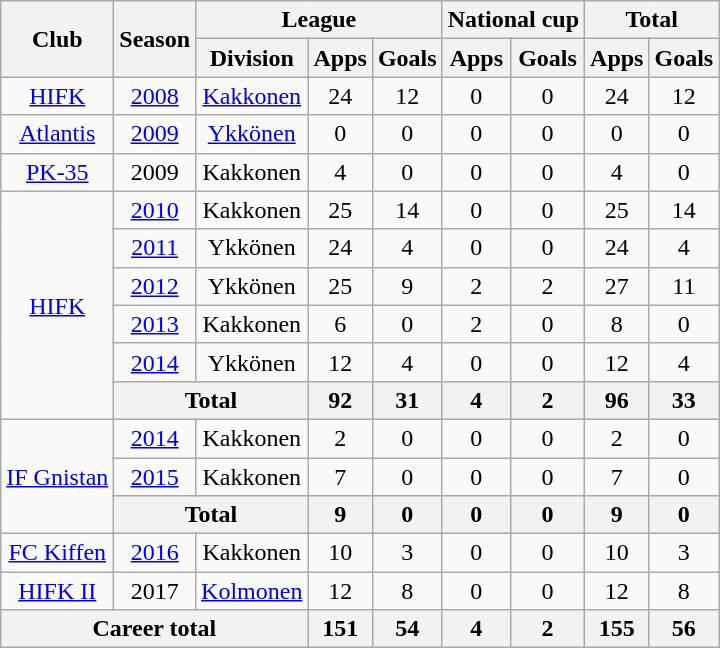<table class="wikitable" style="text-align:center">
<tr>
<th rowspan="2">Club</th>
<th rowspan="2">Season</th>
<th colspan="3">League</th>
<th colspan="2">National cup</th>
<th colspan="2">Total</th>
</tr>
<tr>
<th>Division</th>
<th>Apps</th>
<th>Goals</th>
<th>Apps</th>
<th>Goals</th>
<th>Apps</th>
<th>Goals</th>
</tr>
<tr>
<td><a href='#'>HIFK</a></td>
<td><a href='#'>2008</a></td>
<td><a href='#'>Kakkonen</a></td>
<td>24</td>
<td>12</td>
<td>0</td>
<td>0</td>
<td>24</td>
<td>12</td>
</tr>
<tr>
<td><a href='#'>Atlantis</a></td>
<td><a href='#'>2009</a></td>
<td><a href='#'>Ykkönen</a></td>
<td>0</td>
<td>0</td>
<td>0</td>
<td>0</td>
<td>0</td>
<td>0</td>
</tr>
<tr>
<td><a href='#'>PK-35</a></td>
<td>2009</td>
<td>Kakkonen</td>
<td>4</td>
<td>0</td>
<td>0</td>
<td>0</td>
<td>4</td>
<td>0</td>
</tr>
<tr>
<td rowspan="6"><a href='#'>HIFK</a></td>
<td><a href='#'>2010</a></td>
<td>Kakkonen</td>
<td>25</td>
<td>14</td>
<td>0</td>
<td>0</td>
<td>25</td>
<td>14</td>
</tr>
<tr>
<td><a href='#'>2011</a></td>
<td>Ykkönen</td>
<td>24</td>
<td>4</td>
<td>0</td>
<td>0</td>
<td>24</td>
<td>4</td>
</tr>
<tr>
<td><a href='#'>2012</a></td>
<td>Ykkönen</td>
<td>25</td>
<td>9</td>
<td>2</td>
<td>2</td>
<td>27</td>
<td>11</td>
</tr>
<tr>
<td><a href='#'>2013</a></td>
<td>Kakkonen</td>
<td>6</td>
<td>0</td>
<td>2</td>
<td>0</td>
<td>8</td>
<td>0</td>
</tr>
<tr>
<td><a href='#'>2014</a></td>
<td>Ykkönen</td>
<td>12</td>
<td>4</td>
<td>0</td>
<td>0</td>
<td>12</td>
<td>4</td>
</tr>
<tr>
<th colspan="2">Total</th>
<th>92</th>
<th>31</th>
<th>4</th>
<th>2</th>
<th>96</th>
<th>33</th>
</tr>
<tr>
<td rowspan="3"><a href='#'>IF Gnistan</a></td>
<td><a href='#'>2014</a></td>
<td>Kakkonen</td>
<td>2</td>
<td>0</td>
<td>0</td>
<td>0</td>
<td>2</td>
<td>0</td>
</tr>
<tr>
<td><a href='#'>2015</a></td>
<td>Kakkonen</td>
<td>7</td>
<td>0</td>
<td>0</td>
<td>0</td>
<td>7</td>
<td>0</td>
</tr>
<tr>
<th colspan="2">Total</th>
<th>9</th>
<th>0</th>
<th>0</th>
<th>0</th>
<th>9</th>
<th>0</th>
</tr>
<tr>
<td><a href='#'>FC Kiffen</a></td>
<td><a href='#'>2016</a></td>
<td>Kakkonen</td>
<td>10</td>
<td>3</td>
<td>0</td>
<td>0</td>
<td>10</td>
<td>3</td>
</tr>
<tr>
<td><a href='#'>HIFK II</a></td>
<td>2017</td>
<td><a href='#'>Kolmonen</a></td>
<td>12</td>
<td>8</td>
<td>0</td>
<td>0</td>
<td>12</td>
<td>8</td>
</tr>
<tr>
<th colspan="3">Career total</th>
<th>151</th>
<th>54</th>
<th>4</th>
<th>2</th>
<th>155</th>
<th>56</th>
</tr>
</table>
